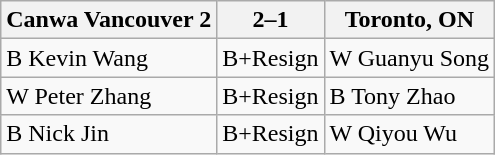<table class="wikitable">
<tr>
<th>Canwa Vancouver 2</th>
<th>2–1</th>
<th>Toronto, ON</th>
</tr>
<tr>
<td>B Kevin Wang</td>
<td>B+Resign</td>
<td>W Guanyu Song</td>
</tr>
<tr>
<td>W Peter Zhang</td>
<td>B+Resign</td>
<td>B Tony Zhao</td>
</tr>
<tr>
<td>B Nick Jin</td>
<td>B+Resign</td>
<td>W Qiyou Wu</td>
</tr>
</table>
